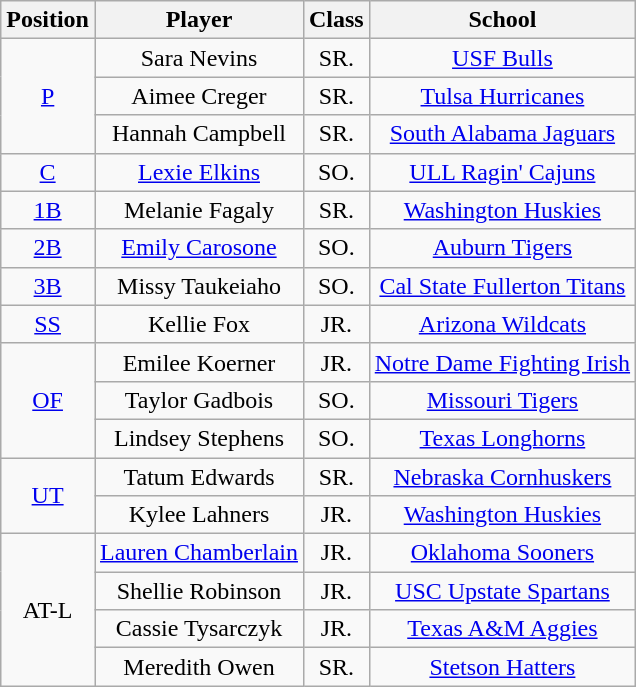<table class="wikitable">
<tr>
<th>Position</th>
<th>Player</th>
<th>Class</th>
<th>School</th>
</tr>
<tr align=center>
<td rowspan=3><a href='#'>P</a></td>
<td>Sara Nevins</td>
<td>SR.</td>
<td><a href='#'>USF Bulls</a></td>
</tr>
<tr align=center>
<td>Aimee Creger</td>
<td>SR.</td>
<td><a href='#'>Tulsa Hurricanes</a></td>
</tr>
<tr align=center>
<td>Hannah Campbell</td>
<td>SR.</td>
<td><a href='#'>South Alabama Jaguars</a></td>
</tr>
<tr align=center>
<td rowspan=1><a href='#'>C</a></td>
<td><a href='#'>Lexie Elkins</a></td>
<td>SO.</td>
<td><a href='#'>ULL Ragin' Cajuns</a></td>
</tr>
<tr align=center>
<td rowspan=1><a href='#'>1B</a></td>
<td>Melanie Fagaly</td>
<td>SR.</td>
<td><a href='#'>Washington Huskies</a></td>
</tr>
<tr align=center>
<td rowspan=1><a href='#'>2B</a></td>
<td><a href='#'>Emily Carosone</a></td>
<td>SO.</td>
<td><a href='#'>Auburn Tigers</a></td>
</tr>
<tr align=center>
<td rowspan=1><a href='#'>3B</a></td>
<td>Missy Taukeiaho</td>
<td>SO.</td>
<td><a href='#'>Cal State Fullerton Titans</a></td>
</tr>
<tr align=center>
<td rowspan=1><a href='#'>SS</a></td>
<td>Kellie Fox</td>
<td>JR.</td>
<td><a href='#'>Arizona Wildcats</a></td>
</tr>
<tr align=center>
<td rowspan=3><a href='#'>OF</a></td>
<td>Emilee Koerner</td>
<td>JR.</td>
<td><a href='#'>Notre Dame Fighting Irish</a></td>
</tr>
<tr align=center>
<td>Taylor Gadbois</td>
<td>SO.</td>
<td><a href='#'>Missouri Tigers</a></td>
</tr>
<tr align=center>
<td>Lindsey Stephens</td>
<td>SO.</td>
<td><a href='#'>Texas Longhorns</a></td>
</tr>
<tr align=center>
<td rowspan=2><a href='#'>UT</a></td>
<td>Tatum Edwards</td>
<td>SR.</td>
<td><a href='#'>Nebraska Cornhuskers</a></td>
</tr>
<tr align=center>
<td>Kylee Lahners</td>
<td>JR.</td>
<td><a href='#'>Washington Huskies</a></td>
</tr>
<tr align=center>
<td rowspan=6>AT-L</td>
<td><a href='#'>Lauren Chamberlain</a></td>
<td>JR.</td>
<td><a href='#'>Oklahoma Sooners</a></td>
</tr>
<tr align=center>
<td>Shellie Robinson</td>
<td>JR.</td>
<td><a href='#'>USC Upstate Spartans</a></td>
</tr>
<tr align=center>
<td>Cassie Tysarczyk</td>
<td>JR.</td>
<td><a href='#'>Texas A&M Aggies</a></td>
</tr>
<tr align=center>
<td>Meredith Owen</td>
<td>SR.</td>
<td><a href='#'>Stetson Hatters</a></td>
</tr>
</table>
